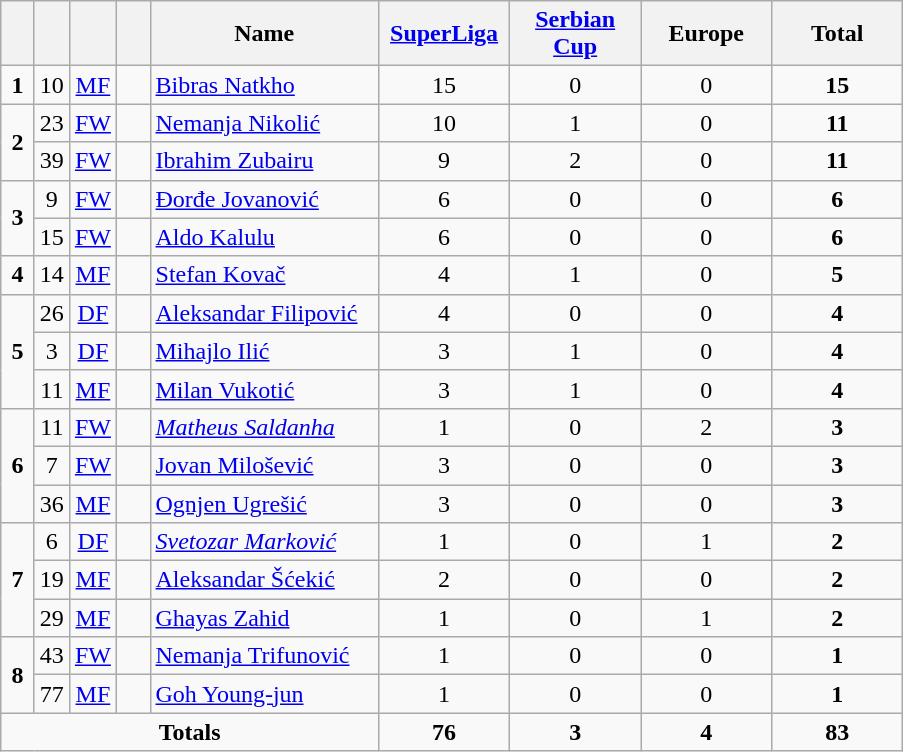<table class="wikitable" style="text-align:center">
<tr>
<th width=15></th>
<th width=15></th>
<th width=15></th>
<th width=15></th>
<th width=145>Name</th>
<th width=80><strong><a href='#'>SuperLiga</a></strong></th>
<th width=80><strong><a href='#'>Serbian Cup</a></strong></th>
<th width=80><strong>Europe</strong></th>
<th width=80>Total</th>
</tr>
<tr>
<td><strong>1</strong></td>
<td>10</td>
<td><a href='#'>MF</a></td>
<td></td>
<td align=left><a href='#'>Bibras Natkho</a></td>
<td>15</td>
<td>0</td>
<td>0</td>
<td><strong>15</strong></td>
</tr>
<tr>
<td rowspan=2><strong>2</strong></td>
<td>23</td>
<td><a href='#'>FW</a></td>
<td></td>
<td align=left><a href='#'>Nemanja Nikolić</a></td>
<td>10</td>
<td>1</td>
<td>0</td>
<td><strong>11</strong></td>
</tr>
<tr>
<td>39</td>
<td><a href='#'>FW</a></td>
<td></td>
<td align=left><a href='#'>Ibrahim Zubairu</a></td>
<td>9</td>
<td>2</td>
<td>0</td>
<td><strong>11</strong></td>
</tr>
<tr>
<td rowspan=2><strong>3</strong></td>
<td>9</td>
<td><a href='#'>FW</a></td>
<td></td>
<td align=left><a href='#'>Đorđe Jovanović</a></td>
<td>6</td>
<td>0</td>
<td>0</td>
<td><strong>6</strong></td>
</tr>
<tr>
<td>15</td>
<td><a href='#'>FW</a></td>
<td></td>
<td align=left><a href='#'>Aldo Kalulu</a></td>
<td>6</td>
<td>0</td>
<td>0</td>
<td><strong>6</strong></td>
</tr>
<tr>
<td><strong>4</strong></td>
<td>14</td>
<td><a href='#'>MF</a></td>
<td></td>
<td align=left><a href='#'>Stefan Kovač</a></td>
<td>4</td>
<td>1</td>
<td>0</td>
<td><strong>5</strong></td>
</tr>
<tr>
<td rowspan=3><strong>5</strong></td>
<td>26</td>
<td><a href='#'>DF</a></td>
<td></td>
<td align=left><a href='#'>Aleksandar Filipović</a></td>
<td>4</td>
<td>0</td>
<td>0</td>
<td><strong>4</strong></td>
</tr>
<tr>
<td>3</td>
<td><a href='#'>DF</a></td>
<td></td>
<td align=left><a href='#'>Mihajlo Ilić</a></td>
<td>3</td>
<td>1</td>
<td>0</td>
<td><strong>4</strong></td>
</tr>
<tr>
<td>11</td>
<td><a href='#'>MF</a></td>
<td></td>
<td align=left><a href='#'>Milan Vukotić</a></td>
<td>3</td>
<td>1</td>
<td>0</td>
<td><strong>4</strong></td>
</tr>
<tr>
<td rowspan=3><strong>6</strong></td>
<td>11</td>
<td><a href='#'>FW</a></td>
<td></td>
<td align=left><em><a href='#'>Matheus Saldanha</a></em></td>
<td>1</td>
<td>0</td>
<td>2</td>
<td><strong>3</strong></td>
</tr>
<tr>
<td>7</td>
<td><a href='#'>FW</a></td>
<td></td>
<td align=left><a href='#'>Jovan Milošević</a></td>
<td>3</td>
<td>0</td>
<td>0</td>
<td><strong>3</strong></td>
</tr>
<tr>
<td>36</td>
<td><a href='#'>MF</a></td>
<td></td>
<td align=left><a href='#'>Ognjen Ugrešić</a></td>
<td>3</td>
<td>0</td>
<td>0</td>
<td><strong>3</strong></td>
</tr>
<tr>
<td rowspan=3><strong>7</strong></td>
<td>6</td>
<td><a href='#'>DF</a></td>
<td></td>
<td align=left><em><a href='#'>Svetozar Marković</a></em></td>
<td>1</td>
<td>0</td>
<td>1</td>
<td><strong>2</strong></td>
</tr>
<tr>
<td>19</td>
<td><a href='#'>MF</a></td>
<td></td>
<td align=left><a href='#'>Aleksandar Šćekić</a></td>
<td>2</td>
<td>0</td>
<td>0</td>
<td><strong>2</strong></td>
</tr>
<tr>
<td>29</td>
<td><a href='#'>MF</a></td>
<td></td>
<td align=left><a href='#'>Ghayas Zahid</a></td>
<td>1</td>
<td>0</td>
<td>1</td>
<td><strong>2</strong></td>
</tr>
<tr>
<td rowspan=2><strong>8</strong></td>
<td>43</td>
<td><a href='#'>FW</a></td>
<td></td>
<td align=left><a href='#'>Nemanja Trifunović</a></td>
<td>1</td>
<td>0</td>
<td>0</td>
<td><strong>1</strong></td>
</tr>
<tr>
<td>77</td>
<td><a href='#'>MF</a></td>
<td></td>
<td align=left><a href='#'>Goh Young-jun</a></td>
<td>1</td>
<td>0</td>
<td>0</td>
<td><strong>1</strong></td>
</tr>
<tr>
<td colspan=5><strong>Totals</strong></td>
<td><strong>76</strong></td>
<td><strong>3</strong></td>
<td><strong>4</strong></td>
<td><strong>83</strong></td>
</tr>
</table>
